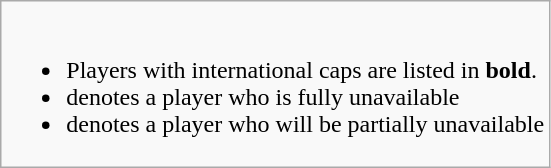<table class="wikitable">
<tr>
<td><br><ul><li>Players with international caps are listed in <strong>bold</strong>.</li><li> denotes a player who is fully unavailable</li><li> denotes a player who will be partially unavailable</li></ul></td>
</tr>
</table>
